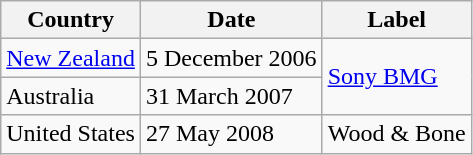<table class="wikitable">
<tr>
<th>Country</th>
<th>Date</th>
<th>Label</th>
</tr>
<tr>
<td><a href='#'>New Zealand</a></td>
<td>5 December 2006</td>
<td rowspan="2"><a href='#'>Sony BMG</a></td>
</tr>
<tr>
<td>Australia</td>
<td>31 March 2007</td>
</tr>
<tr>
<td>United States</td>
<td>27 May 2008</td>
<td>Wood & Bone</td>
</tr>
</table>
